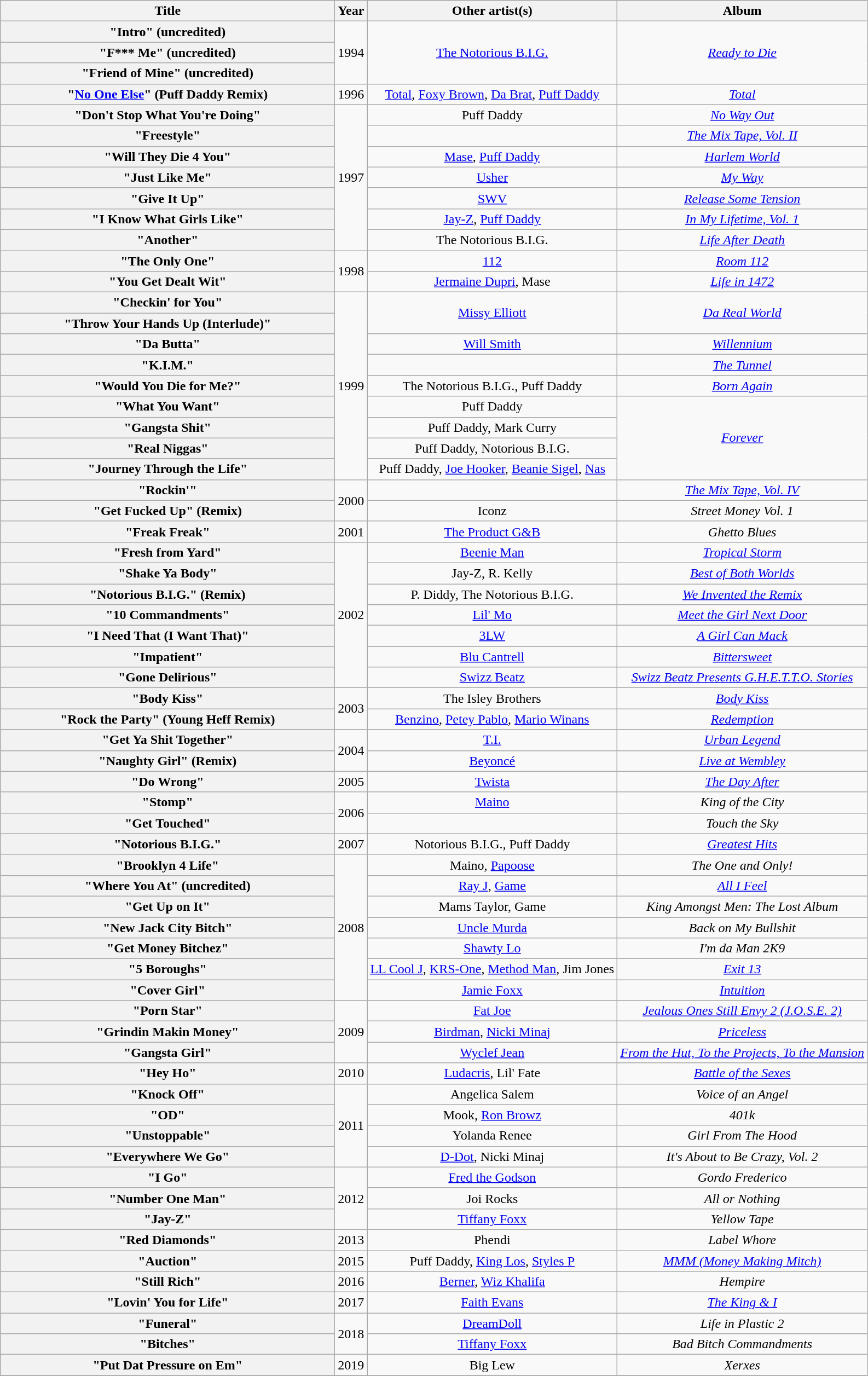<table class="wikitable plainrowheaders" style="text-align:center;">
<tr>
<th scope="col" style="width:25em;">Title</th>
<th scope="col">Year</th>
<th scope="col">Other artist(s)</th>
<th scope="col">Album</th>
</tr>
<tr>
<th scope="row">"Intro" (uncredited)</th>
<td rowspan="3">1994</td>
<td rowspan="3"><a href='#'>The Notorious B.I.G.</a></td>
<td rowspan="3"><em><a href='#'>Ready to Die</a></em></td>
</tr>
<tr>
<th scope="row">"F*** Me" (uncredited)</th>
</tr>
<tr>
<th scope="row">"Friend of Mine" (uncredited)</th>
</tr>
<tr>
<th scope="row">"<a href='#'>No One Else</a>" (Puff Daddy Remix)</th>
<td>1996</td>
<td><a href='#'>Total</a>, <a href='#'>Foxy Brown</a>, <a href='#'>Da Brat</a>, <a href='#'>Puff Daddy</a></td>
<td><em><a href='#'>Total</a></em></td>
</tr>
<tr>
<th scope="row">"Don't Stop What You're Doing"</th>
<td rowspan="7">1997</td>
<td>Puff Daddy</td>
<td><em><a href='#'>No Way Out</a></em></td>
</tr>
<tr>
<th scope="row">"Freestyle"</th>
<td></td>
<td><em><a href='#'>The Mix Tape, Vol. II</a></em></td>
</tr>
<tr>
<th scope="row">"Will They Die 4 You"</th>
<td><a href='#'>Mase</a>, <a href='#'>Puff Daddy</a></td>
<td><em><a href='#'>Harlem World</a></em></td>
</tr>
<tr>
<th scope="row">"Just Like Me"</th>
<td><a href='#'>Usher</a></td>
<td><em><a href='#'>My Way</a></em></td>
</tr>
<tr>
<th scope="row">"Give It Up"</th>
<td><a href='#'>SWV</a></td>
<td><em><a href='#'>Release Some Tension</a></em></td>
</tr>
<tr>
<th scope="row">"I Know What Girls Like"</th>
<td><a href='#'>Jay-Z</a>, <a href='#'>Puff Daddy</a></td>
<td><em><a href='#'>In My Lifetime, Vol. 1</a></em></td>
</tr>
<tr>
<th scope="row">"Another"</th>
<td>The Notorious B.I.G.</td>
<td><em><a href='#'>Life After Death</a></em></td>
</tr>
<tr>
<th scope="row">"The Only One"</th>
<td rowspan="2">1998</td>
<td><a href='#'>112</a></td>
<td><em><a href='#'>Room 112</a></em></td>
</tr>
<tr>
<th scope="row">"You Get Dealt Wit"</th>
<td><a href='#'>Jermaine Dupri</a>, Mase</td>
<td><em><a href='#'>Life in 1472</a></em></td>
</tr>
<tr>
<th scope="row">"Checkin' for You"</th>
<td rowspan="9">1999</td>
<td rowspan="2"><a href='#'>Missy Elliott</a></td>
<td rowspan="2"><em><a href='#'>Da Real World</a></em></td>
</tr>
<tr>
<th scope="row">"Throw Your Hands Up (Interlude)"</th>
</tr>
<tr>
<th scope="row">"Da Butta"</th>
<td><a href='#'>Will Smith</a></td>
<td><em><a href='#'>Willennium</a></em></td>
</tr>
<tr>
<th scope="row">"K.I.M."	</th>
<td></td>
<td><em><a href='#'>The Tunnel</a></em></td>
</tr>
<tr>
<th scope="row">"Would You Die for Me?"</th>
<td>The Notorious B.I.G., Puff Daddy</td>
<td><em><a href='#'>Born Again</a></em></td>
</tr>
<tr>
<th scope="row">"What You Want"	</th>
<td>Puff Daddy</td>
<td rowspan="4"><em><a href='#'>Forever</a></em></td>
</tr>
<tr>
<th scope="row">"Gangsta Shit"</th>
<td>Puff Daddy, Mark Curry</td>
</tr>
<tr>
<th scope="row">"Real Niggas"</th>
<td>Puff Daddy, Notorious B.I.G.</td>
</tr>
<tr>
<th scope="row">"Journey Through the Life"</th>
<td>Puff Daddy, <a href='#'>Joe Hooker</a>, <a href='#'>Beanie Sigel</a>, <a href='#'>Nas</a></td>
</tr>
<tr>
<th scope="row">"Rockin'"</th>
<td rowspan="2">2000</td>
<td></td>
<td><em><a href='#'>The Mix Tape, Vol. IV</a></em></td>
</tr>
<tr>
<th scope="row">"Get Fucked Up" (Remix)</th>
<td>Iconz</td>
<td><em>Street Money Vol. 1</em></td>
</tr>
<tr>
<th scope="row">"Freak Freak"</th>
<td>2001</td>
<td><a href='#'>The Product G&B</a></td>
<td><em>Ghetto Blues</em></td>
</tr>
<tr>
<th scope="row">"Fresh from Yard"</th>
<td rowspan="7">2002</td>
<td><a href='#'>Beenie Man</a></td>
<td><em><a href='#'>Tropical Storm</a></em></td>
</tr>
<tr>
<th scope="row">"Shake Ya Body"</th>
<td>Jay-Z, R. Kelly</td>
<td><em><a href='#'>Best of Both Worlds</a></em></td>
</tr>
<tr>
<th scope="row">"Notorious B.I.G." (Remix)</th>
<td>P. Diddy, The Notorious B.I.G.</td>
<td><em><a href='#'>We Invented the Remix</a></em></td>
</tr>
<tr>
<th scope="row">"10 Commandments"</th>
<td><a href='#'>Lil' Mo</a></td>
<td><em><a href='#'>Meet the Girl Next Door</a></em></td>
</tr>
<tr>
<th scope="row">"I Need That (I Want That)"</th>
<td><a href='#'>3LW</a></td>
<td><em><a href='#'>A Girl Can Mack</a></em></td>
</tr>
<tr>
<th scope="row">"Impatient"</th>
<td><a href='#'>Blu Cantrell</a></td>
<td><em><a href='#'>Bittersweet</a></em></td>
</tr>
<tr>
<th scope="row">"Gone Delirious"</th>
<td><a href='#'>Swizz Beatz</a></td>
<td><em><a href='#'>Swizz Beatz Presents G.H.E.T.T.O. Stories</a></em></td>
</tr>
<tr>
<th scope="row">"Body Kiss"</th>
<td rowspan="2">2003</td>
<td>The Isley Brothers</td>
<td><em><a href='#'>Body Kiss</a></em></td>
</tr>
<tr>
<th scope="row">"Rock the Party" (Young Heff Remix)</th>
<td><a href='#'>Benzino</a>, <a href='#'>Petey Pablo</a>, <a href='#'>Mario Winans</a></td>
<td><em><a href='#'>Redemption</a></em></td>
</tr>
<tr>
<th scope="row">"Get Ya Shit Together"</th>
<td rowspan="2">2004</td>
<td><a href='#'>T.I.</a></td>
<td><em><a href='#'>Urban Legend</a></em></td>
</tr>
<tr>
<th scope="row">"Naughty Girl" (Remix)</th>
<td><a href='#'>Beyoncé</a></td>
<td><em><a href='#'>Live at Wembley</a></em></td>
</tr>
<tr>
<th scope="row">"Do Wrong"</th>
<td>2005</td>
<td><a href='#'>Twista</a></td>
<td><em><a href='#'>The Day After</a></em></td>
</tr>
<tr>
<th scope="row">"Stomp"</th>
<td rowspan="2">2006</td>
<td><a href='#'>Maino</a></td>
<td><em>King of the City</em></td>
</tr>
<tr>
<th scope="row">"Get Touched"</th>
<td></td>
<td><em>Touch the Sky</em></td>
</tr>
<tr>
<th scope="row">"Notorious B.I.G."</th>
<td>2007</td>
<td>Notorious B.I.G., Puff Daddy</td>
<td><em><a href='#'>Greatest Hits</a></em></td>
</tr>
<tr>
<th scope="row">"Brooklyn 4 Life"</th>
<td rowspan="7">2008</td>
<td>Maino, <a href='#'>Papoose</a></td>
<td><em>The One and Only!</em></td>
</tr>
<tr>
<th scope="row">"Where You At" (uncredited)</th>
<td><a href='#'>Ray J</a>, <a href='#'>Game</a></td>
<td><em><a href='#'>All I Feel</a></em></td>
</tr>
<tr>
<th scope="row">"Get Up on It"</th>
<td>Mams Taylor, Game</td>
<td><em>King Amongst Men: The Lost Album</em></td>
</tr>
<tr>
<th scope="row">"New Jack City Bitch"</th>
<td><a href='#'>Uncle Murda</a></td>
<td><em>Back on My Bullshit</em></td>
</tr>
<tr>
<th scope="row">"Get Money Bitchez"</th>
<td><a href='#'>Shawty Lo</a></td>
<td><em>I'm da Man 2K9</em></td>
</tr>
<tr>
<th scope="row">"5 Boroughs"</th>
<td><a href='#'>LL Cool J</a>, <a href='#'>KRS-One</a>, <a href='#'>Method Man</a>, Jim Jones</td>
<td><em><a href='#'>Exit 13</a></em></td>
</tr>
<tr>
<th scope="row">"Cover Girl"</th>
<td><a href='#'>Jamie Foxx</a></td>
<td><em><a href='#'>Intuition</a></em></td>
</tr>
<tr>
<th scope="row">"Porn Star"</th>
<td rowspan="3">2009</td>
<td><a href='#'>Fat Joe</a></td>
<td><em><a href='#'>Jealous Ones Still Envy 2 (J.O.S.E. 2)</a></em></td>
</tr>
<tr>
<th scope="row">"Grindin Makin Money"</th>
<td><a href='#'>Birdman</a>, <a href='#'>Nicki Minaj</a></td>
<td><em><a href='#'>Priceless</a></em></td>
</tr>
<tr>
<th scope="row">"Gangsta Girl"</th>
<td><a href='#'>Wyclef Jean</a></td>
<td><em><a href='#'>From the Hut, To the Projects, To the Mansion</a></em></td>
</tr>
<tr>
<th scope="row">"Hey Ho"</th>
<td>2010</td>
<td><a href='#'>Ludacris</a>, Lil' Fate</td>
<td><em><a href='#'>Battle of the Sexes</a></em></td>
</tr>
<tr>
<th scope="row">"Knock Off"</th>
<td rowspan="4">2011</td>
<td>Angelica Salem</td>
<td><em>Voice of an Angel</em></td>
</tr>
<tr>
<th scope="row">"OD"</th>
<td>Mook, <a href='#'>Ron Browz</a></td>
<td><em>401k</em></td>
</tr>
<tr>
<th scope="row">"Unstoppable"</th>
<td>Yolanda Renee</td>
<td><em>Girl From The Hood</em></td>
</tr>
<tr>
<th scope="row">"Everywhere We Go"</th>
<td><a href='#'>D-Dot</a>, Nicki Minaj</td>
<td><em>It's About to Be Crazy, Vol. 2</em></td>
</tr>
<tr>
<th scope="row">"I Go"</th>
<td rowspan="3">2012</td>
<td><a href='#'>Fred the Godson</a></td>
<td><em>Gordo Frederico</em></td>
</tr>
<tr>
<th scope="row">"Number One Man"</th>
<td>Joi Rocks</td>
<td><em>All or Nothing</em></td>
</tr>
<tr>
<th scope="row">"Jay-Z"</th>
<td><a href='#'>Tiffany Foxx</a></td>
<td><em>Yellow Tape</em></td>
</tr>
<tr>
<th scope="row">"Red Diamonds"</th>
<td>2013</td>
<td>Phendi</td>
<td><em>Label Whore</em></td>
</tr>
<tr>
<th scope="row">"Auction"</th>
<td>2015</td>
<td>Puff Daddy, <a href='#'>King Los</a>, <a href='#'>Styles P</a></td>
<td><em><a href='#'>MMM (Money Making Mitch)</a></em></td>
</tr>
<tr>
<th scope="row">"Still Rich"</th>
<td>2016</td>
<td><a href='#'>Berner</a>, <a href='#'>Wiz Khalifa</a></td>
<td><em>Hempire</em></td>
</tr>
<tr>
<th scope="row">"Lovin' You for Life"</th>
<td>2017</td>
<td><a href='#'>Faith Evans</a></td>
<td><em><a href='#'>The King & I</a></em></td>
</tr>
<tr>
<th scope="row">"Funeral"</th>
<td rowspan="2">2018</td>
<td><a href='#'>DreamDoll</a></td>
<td><em>Life in Plastic 2</em></td>
</tr>
<tr>
<th scope="row">"Bitches"</th>
<td><a href='#'>Tiffany Foxx</a></td>
<td><em>Bad Bitch Commandments</em></td>
</tr>
<tr>
<th scope="row">"Put Dat Pressure on Em"</th>
<td>2019</td>
<td>Big Lew</td>
<td><em>Xerxes</em></td>
</tr>
<tr>
</tr>
</table>
